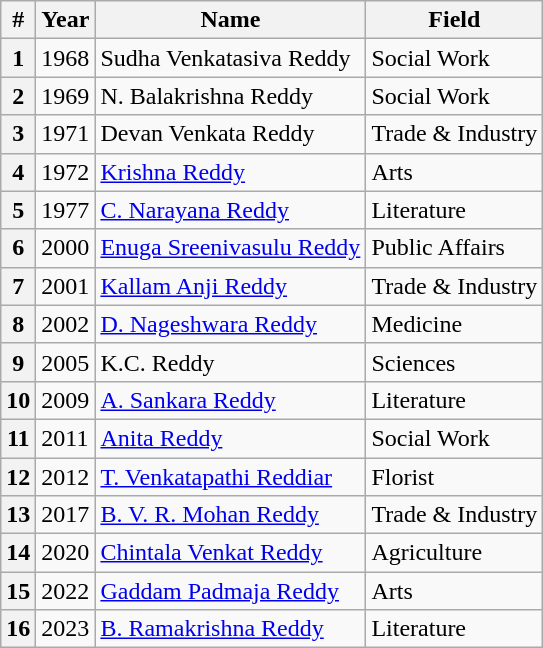<table class="wikitable sortable">
<tr>
<th>#</th>
<th>Year</th>
<th>Name</th>
<th colspan="2">Field</th>
</tr>
<tr>
<th>1</th>
<td>1968</td>
<td>Sudha Venkatasiva Reddy</td>
<td>Social Work</td>
</tr>
<tr>
<th>2</th>
<td>1969</td>
<td>N. Balakrishna Reddy</td>
<td>Social Work</td>
</tr>
<tr>
<th>3</th>
<td>1971</td>
<td>Devan Venkata Reddy</td>
<td>Trade & Industry</td>
</tr>
<tr>
<th>4</th>
<td>1972</td>
<td><a href='#'>Krishna Reddy</a></td>
<td>Arts</td>
</tr>
<tr>
<th>5</th>
<td>1977</td>
<td><a href='#'>C. Narayana Reddy</a></td>
<td>Literature</td>
</tr>
<tr>
<th>6</th>
<td>2000</td>
<td><a href='#'>Enuga Sreenivasulu Reddy</a></td>
<td>Public Affairs</td>
</tr>
<tr>
<th>7</th>
<td>2001</td>
<td><a href='#'>Kallam Anji Reddy</a></td>
<td>Trade & Industry</td>
</tr>
<tr>
<th>8</th>
<td>2002</td>
<td><a href='#'>D. Nageshwara Reddy</a></td>
<td>Medicine</td>
</tr>
<tr>
<th>9</th>
<td>2005</td>
<td>K.C. Reddy</td>
<td>Sciences</td>
</tr>
<tr>
<th>10</th>
<td>2009</td>
<td><a href='#'>A. Sankara Reddy</a></td>
<td>Literature</td>
</tr>
<tr>
<th>11</th>
<td>2011</td>
<td><a href='#'>Anita Reddy</a></td>
<td>Social Work</td>
</tr>
<tr>
<th>12</th>
<td>2012</td>
<td><a href='#'>T. Venkatapathi Reddiar</a></td>
<td>Florist</td>
</tr>
<tr>
<th>13</th>
<td>2017</td>
<td><a href='#'>B. V. R. Mohan Reddy</a></td>
<td>Trade & Industry</td>
</tr>
<tr>
<th>14</th>
<td>2020</td>
<td><a href='#'>Chintala Venkat Reddy</a></td>
<td>Agriculture</td>
</tr>
<tr>
<th>15</th>
<td>2022</td>
<td><a href='#'>Gaddam Padmaja Reddy</a></td>
<td>Arts</td>
</tr>
<tr>
<th>16</th>
<td>2023</td>
<td><a href='#'>B. Ramakrishna Reddy</a></td>
<td>Literature</td>
</tr>
</table>
